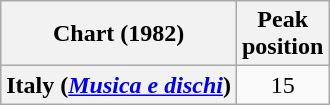<table class="wikitable plainrowheaders" style="text-align:center">
<tr>
<th scope="col">Chart (1982)</th>
<th scope="col">Peak<br>position</th>
</tr>
<tr>
<th scope="row">Italy (<em><a href='#'>Musica e dischi</a></em>)</th>
<td>15</td>
</tr>
</table>
